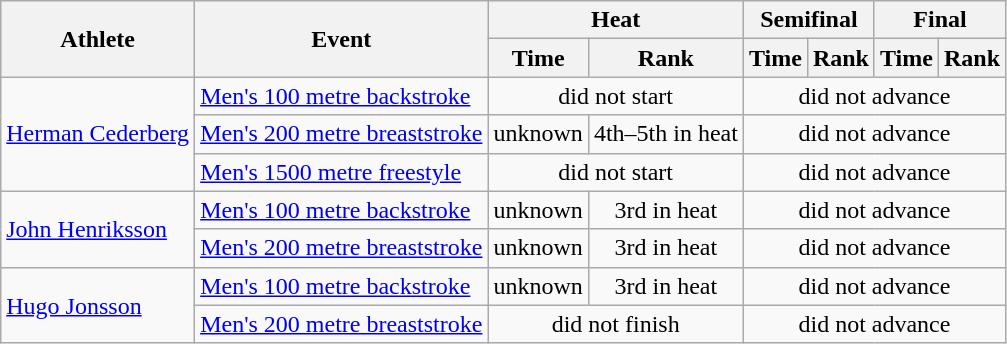<table class=wikitable>
<tr>
<th rowspan=2>Athlete</th>
<th rowspan=2>Event</th>
<th colspan=2>Heat</th>
<th colspan=2>Semifinal</th>
<th colspan=2>Final</th>
</tr>
<tr>
<th>Time</th>
<th>Rank</th>
<th>Time</th>
<th>Rank</th>
<th>Time</th>
<th>Rank</th>
</tr>
<tr align=center>
<td align=left rowspan=3><a href='#'>Herman Cederberg</a></td>
<td align=left><a href='#'>Men's 100 metre backstroke</a></td>
<td colspan=2>did not start</td>
<td colspan=4>did not advance</td>
</tr>
<tr align=center>
<td align=left><a href='#'>Men's 200 metre breaststroke</a></td>
<td>unknown</td>
<td>4th–5th in heat</td>
<td colspan=4>did not advance</td>
</tr>
<tr align=center>
<td align=left><a href='#'>Men's 1500 metre freestyle</a></td>
<td colspan=2>did not start</td>
<td colspan=4>did not advance</td>
</tr>
<tr align=center>
<td align=left rowspan=2><a href='#'>John Henriksson</a></td>
<td align=left><a href='#'>Men's 100 metre backstroke</a></td>
<td>unknown</td>
<td>3rd in heat</td>
<td colspan=4>did not advance</td>
</tr>
<tr align=center>
<td align=left><a href='#'>Men's 200 metre breaststroke</a></td>
<td>unknown</td>
<td>3rd in heat</td>
<td colspan=4>did not advance</td>
</tr>
<tr align=center>
<td align=left rowspan=2><a href='#'>Hugo Jonsson</a></td>
<td align=left><a href='#'>Men's 100 metre backstroke</a></td>
<td>unknown</td>
<td>3rd in heat</td>
<td colspan=4>did not advance</td>
</tr>
<tr align=center>
<td align=left><a href='#'>Men's 200 metre breaststroke</a></td>
<td colspan=2>did not finish</td>
<td colspan=4>did not advance</td>
</tr>
</table>
